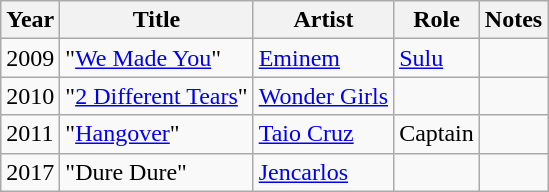<table class="wikitable plainrowheaders sortable" style="margin-right: 0;">
<tr>
<th>Year</th>
<th>Title</th>
<th>Artist</th>
<th>Role</th>
<th>Notes</th>
</tr>
<tr>
<td>2009</td>
<td>"<a href='#'>We Made You</a>"</td>
<td><a href='#'>Eminem</a></td>
<td><a href='#'>Sulu</a></td>
<td></td>
</tr>
<tr>
<td>2010</td>
<td>"<a href='#'>2 Different Tears</a>"</td>
<td><a href='#'>Wonder Girls</a></td>
<td></td>
<td></td>
</tr>
<tr>
<td>2011</td>
<td>"<a href='#'>Hangover</a>"</td>
<td><a href='#'>Taio Cruz</a></td>
<td>Captain</td>
<td></td>
</tr>
<tr>
<td>2017</td>
<td>"Dure Dure"</td>
<td><a href='#'>Jencarlos</a></td>
<td></td>
<td></td>
</tr>
</table>
